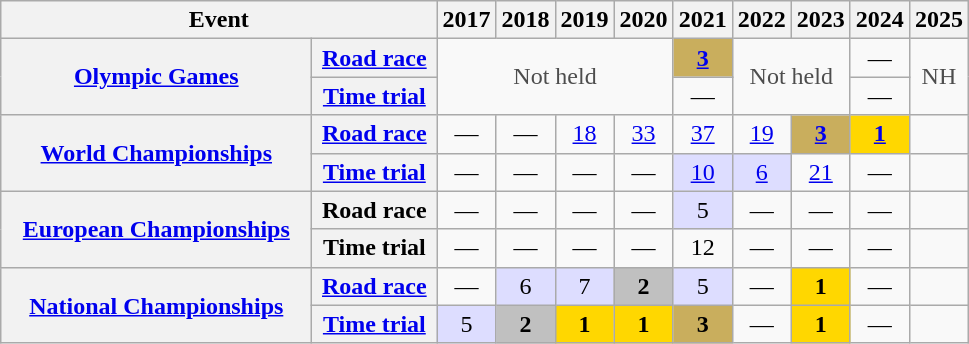<table class="wikitable plainrowheaders">
<tr>
<th colspan="2" scope="col">Event</th>
<th scope="col">2017</th>
<th scope="col">2018</th>
<th scope="col">2019</th>
<th scope="col">2020</th>
<th scope="col">2021</th>
<th scope="col">2022</th>
<th scope="col">2023</th>
<th scope="col">2024</th>
<th scope="col">2025</th>
</tr>
<tr style="text-align:center;">
<th rowspan="2" scope="row" width=200> <a href='#'>Olympic Games</a></th>
<th scope="row"  width=76><a href='#'>Road race</a></th>
<td style="color:#4d4d4d;" rowspan=2 colspan=4>Not held</td>
<td style="background:#C9AE5D;"><a href='#'><strong>3</strong></a></td>
<td style="color:#4d4d4d;" rowspan=2 colspan=2>Not held</td>
<td>—</td>
<td style="color:#4d4d4d;" rowspan=2>NH</td>
</tr>
<tr style="text-align:center;">
<th scope="row"><a href='#'>Time trial</a></th>
<td>—</td>
<td>—</td>
</tr>
<tr style="text-align:center;">
<th rowspan="2" scope="row"> <a href='#'>World Championships</a></th>
<th scope="row"><a href='#'>Road race</a></th>
<td>—</td>
<td>—</td>
<td><a href='#'>18</a></td>
<td><a href='#'>33</a></td>
<td><a href='#'>37</a></td>
<td><a href='#'>19</a></td>
<td style="background:#C9AE5D;"><a href='#'><strong>3</strong></a></td>
<td style="background:gold;"><a href='#'><strong>1</strong></a></td>
<td></td>
</tr>
<tr style="text-align:center;">
<th scope="row"><a href='#'>Time trial</a></th>
<td>—</td>
<td>—</td>
<td>—</td>
<td>—</td>
<td style="background:#ddf;"><a href='#'>10</a></td>
<td style="background:#ddf;"><a href='#'>6</a></td>
<td><a href='#'>21</a></td>
<td>—</td>
<td></td>
</tr>
<tr style="text-align:center;">
<th rowspan="2" scope="row"> <a href='#'>European Championships</a></th>
<th scope="row">Road race</th>
<td>—</td>
<td>—</td>
<td>—</td>
<td>—</td>
<td style="background:#ddf;">5</td>
<td>—</td>
<td>—</td>
<td>—</td>
<td></td>
</tr>
<tr style="text-align:center;">
<th scope="row">Time trial</th>
<td>—</td>
<td>—</td>
<td>—</td>
<td>—</td>
<td>12</td>
<td>—</td>
<td>—</td>
<td>—</td>
<td></td>
</tr>
<tr style="text-align:center;">
<th rowspan="2" scope="row"> <a href='#'>National Championships</a></th>
<th scope="row"><a href='#'>Road race</a></th>
<td>—</td>
<td style="background:#ddf;">6</td>
<td style="background:#ddf;">7</td>
<td style="background:silver;"><strong>2</strong></td>
<td style="background:#ddf;">5</td>
<td>—</td>
<td style="background:gold;"><strong>1</strong></td>
<td>—</td>
<td></td>
</tr>
<tr style="text-align:center;">
<th scope="row"><a href='#'>Time trial</a></th>
<td style="background:#ddf;">5</td>
<td style="background:silver;"><strong>2</strong></td>
<td style="background:gold;"><strong>1</strong></td>
<td style="background:gold;"><strong>1</strong></td>
<td style="background:#C9AE5D;"><strong>3</strong></td>
<td>—</td>
<td style="background:gold;"><strong>1</strong></td>
<td>—</td>
<td></td>
</tr>
</table>
